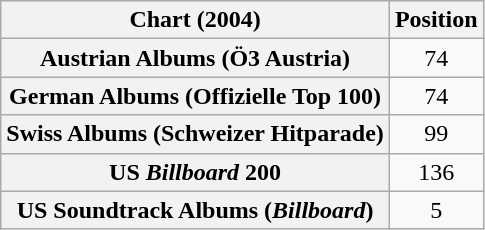<table class="wikitable plainrowheaders sortable" style="text-align:center;">
<tr>
<th scope="col">Chart (2004)</th>
<th scope="col">Position</th>
</tr>
<tr>
<th scope="row">Austrian Albums (Ö3 Austria)</th>
<td>74</td>
</tr>
<tr>
<th scope="row">German Albums (Offizielle Top 100)</th>
<td>74</td>
</tr>
<tr>
<th scope="row">Swiss Albums (Schweizer Hitparade)</th>
<td>99</td>
</tr>
<tr>
<th scope="row">US <em>Billboard</em> 200</th>
<td>136</td>
</tr>
<tr>
<th scope="row">US Soundtrack Albums (<em>Billboard</em>)</th>
<td>5</td>
</tr>
</table>
